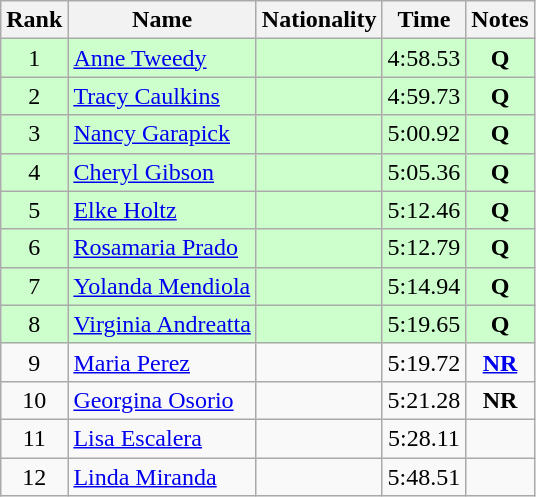<table class="wikitable sortable" style="text-align:center">
<tr>
<th>Rank</th>
<th>Name</th>
<th>Nationality</th>
<th>Time</th>
<th>Notes</th>
</tr>
<tr bgcolor=ccffcc>
<td>1</td>
<td align=left><a href='#'>Anne Tweedy</a></td>
<td align=left></td>
<td>4:58.53</td>
<td><strong>Q</strong></td>
</tr>
<tr bgcolor=ccffcc>
<td>2</td>
<td align=left><a href='#'>Tracy Caulkins</a></td>
<td align=left></td>
<td>4:59.73</td>
<td><strong>Q</strong></td>
</tr>
<tr bgcolor=ccffcc>
<td>3</td>
<td align=left><a href='#'>Nancy Garapick</a></td>
<td align=left></td>
<td>5:00.92</td>
<td><strong>Q</strong></td>
</tr>
<tr bgcolor=ccffcc>
<td>4</td>
<td align=left><a href='#'>Cheryl Gibson</a></td>
<td align=left></td>
<td>5:05.36</td>
<td><strong>Q</strong></td>
</tr>
<tr bgcolor=ccffcc>
<td>5</td>
<td align=left><a href='#'>Elke Holtz</a></td>
<td align=left></td>
<td>5:12.46</td>
<td><strong>Q</strong></td>
</tr>
<tr bgcolor=ccffcc>
<td>6</td>
<td align=left><a href='#'>Rosamaria Prado</a></td>
<td align=left></td>
<td>5:12.79</td>
<td><strong>Q</strong></td>
</tr>
<tr bgcolor=ccffcc>
<td>7</td>
<td align=left><a href='#'>Yolanda Mendiola</a></td>
<td align=left></td>
<td>5:14.94</td>
<td><strong>Q</strong></td>
</tr>
<tr bgcolor=ccffcc>
<td>8</td>
<td align=left><a href='#'>Virginia Andreatta</a></td>
<td align=left></td>
<td>5:19.65</td>
<td><strong>Q</strong></td>
</tr>
<tr>
<td>9</td>
<td align=left><a href='#'>Maria Perez</a></td>
<td align=left></td>
<td>5:19.72</td>
<td><strong><a href='#'>NR</a></strong></td>
</tr>
<tr>
<td>10</td>
<td align=left><a href='#'>Georgina Osorio</a></td>
<td align=left></td>
<td>5:21.28</td>
<td><strong>NR</strong></td>
</tr>
<tr>
<td>11</td>
<td align=left><a href='#'>Lisa Escalera</a></td>
<td align=left></td>
<td>5:28.11</td>
<td></td>
</tr>
<tr>
<td>12</td>
<td align=left><a href='#'>Linda Miranda</a></td>
<td align=left></td>
<td>5:48.51</td>
<td></td>
</tr>
</table>
